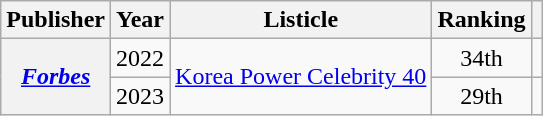<table class="wikitable sortable plainrowheaders">
<tr>
<th scope="col">Publisher</th>
<th scope="col">Year</th>
<th scope="col">Listicle</th>
<th scope="col">Ranking</th>
<th scope="col" class="unsortable"></th>
</tr>
<tr>
<th rowspan="2" scope="row"><em><a href='#'>Forbes</a></em></th>
<td>2022</td>
<td rowspan="2"><a href='#'>Korea Power Celebrity 40</a></td>
<td style="text-align:center">34th</td>
<td style="text-align:center"></td>
</tr>
<tr>
<td>2023</td>
<td style="text-align:center">29th</td>
<td style="text-align:center"></td>
</tr>
</table>
